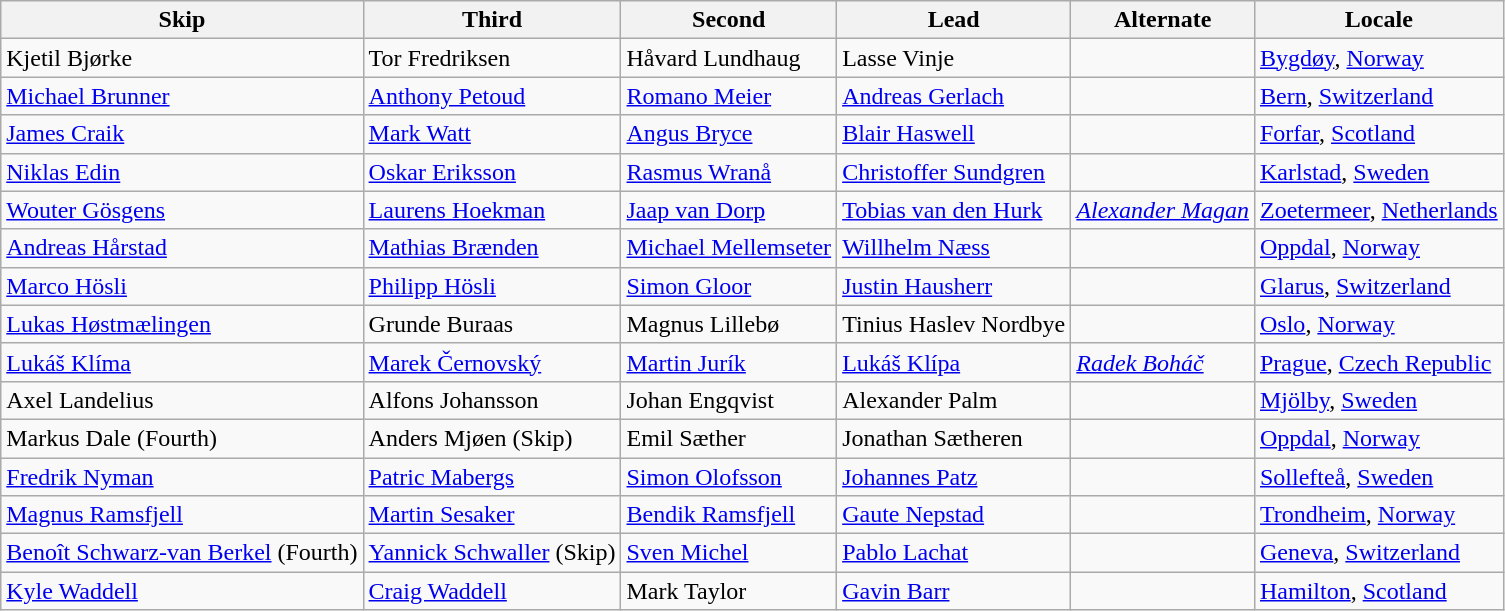<table class=wikitable>
<tr>
<th scope="col">Skip</th>
<th scope="col">Third</th>
<th scope="col">Second</th>
<th scope="col">Lead</th>
<th scope="col">Alternate</th>
<th scope="col">Locale</th>
</tr>
<tr>
<td>Kjetil Bjørke</td>
<td>Tor Fredriksen</td>
<td>Håvard Lundhaug</td>
<td>Lasse Vinje</td>
<td></td>
<td> <a href='#'>Bygdøy</a>, <a href='#'>Norway</a></td>
</tr>
<tr>
<td><a href='#'>Michael Brunner</a></td>
<td><a href='#'>Anthony Petoud</a></td>
<td><a href='#'>Romano Meier</a></td>
<td><a href='#'>Andreas Gerlach</a></td>
<td></td>
<td> <a href='#'>Bern</a>, <a href='#'>Switzerland</a></td>
</tr>
<tr>
<td><a href='#'>James Craik</a></td>
<td><a href='#'>Mark Watt</a></td>
<td><a href='#'>Angus Bryce</a></td>
<td><a href='#'>Blair Haswell</a></td>
<td></td>
<td> <a href='#'>Forfar</a>, <a href='#'>Scotland</a></td>
</tr>
<tr>
<td><a href='#'>Niklas Edin</a></td>
<td><a href='#'>Oskar Eriksson</a></td>
<td><a href='#'>Rasmus Wranå</a></td>
<td><a href='#'>Christoffer Sundgren</a></td>
<td></td>
<td> <a href='#'>Karlstad</a>, <a href='#'>Sweden</a></td>
</tr>
<tr>
<td><a href='#'>Wouter Gösgens</a></td>
<td><a href='#'>Laurens Hoekman</a></td>
<td><a href='#'>Jaap van Dorp</a></td>
<td><a href='#'>Tobias van den Hurk</a></td>
<td><em><a href='#'>Alexander Magan</a></em></td>
<td> <a href='#'>Zoetermeer</a>, <a href='#'>Netherlands</a></td>
</tr>
<tr>
<td><a href='#'>Andreas Hårstad</a></td>
<td><a href='#'>Mathias Brænden</a></td>
<td><a href='#'>Michael Mellemseter</a></td>
<td><a href='#'>Willhelm Næss</a></td>
<td></td>
<td> <a href='#'>Oppdal</a>, <a href='#'>Norway</a></td>
</tr>
<tr>
<td><a href='#'>Marco Hösli</a></td>
<td><a href='#'>Philipp Hösli</a></td>
<td><a href='#'>Simon Gloor</a></td>
<td><a href='#'>Justin Hausherr</a></td>
<td></td>
<td> <a href='#'>Glarus</a>, <a href='#'>Switzerland</a></td>
</tr>
<tr>
<td><a href='#'>Lukas Høstmælingen</a></td>
<td>Grunde Buraas</td>
<td>Magnus Lillebø</td>
<td>Tinius Haslev Nordbye</td>
<td></td>
<td> <a href='#'>Oslo</a>, <a href='#'>Norway</a></td>
</tr>
<tr>
<td><a href='#'>Lukáš Klíma</a></td>
<td><a href='#'>Marek Černovský</a></td>
<td><a href='#'>Martin Jurík</a></td>
<td><a href='#'>Lukáš Klípa</a></td>
<td><em><a href='#'>Radek Boháč</a></em></td>
<td> <a href='#'>Prague</a>, <a href='#'>Czech Republic</a></td>
</tr>
<tr>
<td>Axel Landelius</td>
<td>Alfons Johansson</td>
<td>Johan Engqvist</td>
<td>Alexander Palm</td>
<td></td>
<td> <a href='#'>Mjölby</a>, <a href='#'>Sweden</a></td>
</tr>
<tr>
<td>Markus Dale (Fourth)</td>
<td>Anders Mjøen (Skip)</td>
<td>Emil Sæther</td>
<td>Jonathan Sætheren</td>
<td></td>
<td> <a href='#'>Oppdal</a>, <a href='#'>Norway</a></td>
</tr>
<tr>
<td><a href='#'>Fredrik Nyman</a></td>
<td><a href='#'>Patric Mabergs</a></td>
<td><a href='#'>Simon Olofsson</a></td>
<td><a href='#'>Johannes Patz</a></td>
<td></td>
<td> <a href='#'>Sollefteå</a>, <a href='#'>Sweden</a></td>
</tr>
<tr>
<td><a href='#'>Magnus Ramsfjell</a></td>
<td><a href='#'>Martin Sesaker</a></td>
<td><a href='#'>Bendik Ramsfjell</a></td>
<td><a href='#'>Gaute Nepstad</a></td>
<td></td>
<td> <a href='#'>Trondheim</a>, <a href='#'>Norway</a></td>
</tr>
<tr>
<td><a href='#'>Benoît Schwarz-van Berkel</a> (Fourth)</td>
<td><a href='#'>Yannick Schwaller</a> (Skip)</td>
<td><a href='#'>Sven Michel</a></td>
<td><a href='#'>Pablo Lachat</a></td>
<td></td>
<td> <a href='#'>Geneva</a>, <a href='#'>Switzerland</a></td>
</tr>
<tr>
<td><a href='#'>Kyle Waddell</a></td>
<td><a href='#'>Craig Waddell</a></td>
<td>Mark Taylor</td>
<td><a href='#'>Gavin Barr</a></td>
<td></td>
<td> <a href='#'>Hamilton</a>, <a href='#'>Scotland</a></td>
</tr>
</table>
